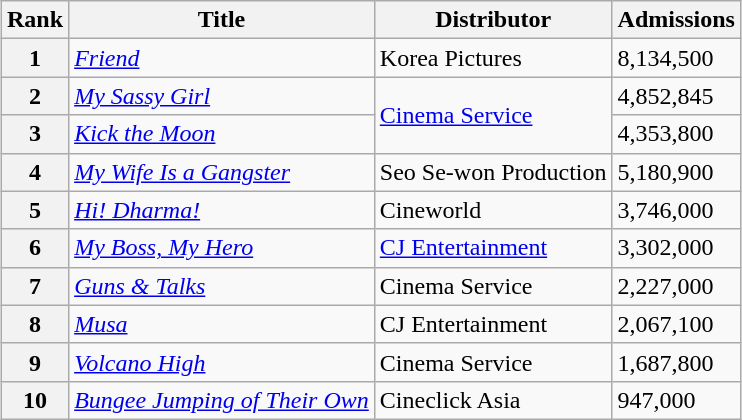<table class="wikitable" style="margin:auto; margin:auto;">
<tr>
<th>Rank</th>
<th>Title</th>
<th>Distributor</th>
<th>Admissions </th>
</tr>
<tr>
<th style="text-align:center;">1</th>
<td><em><a href='#'>Friend</a></em></td>
<td>Korea Pictures</td>
<td>8,134,500</td>
</tr>
<tr>
<th style="text-align:center;">2</th>
<td><em><a href='#'>My Sassy Girl</a></em></td>
<td rowspan="2"><a href='#'>Cinema Service</a></td>
<td>4,852,845</td>
</tr>
<tr>
<th style="text-align:center;">3</th>
<td><em><a href='#'>Kick the Moon</a></em></td>
<td>4,353,800</td>
</tr>
<tr>
<th style="text-align:center;">4</th>
<td><em><a href='#'>My Wife Is a Gangster</a></em></td>
<td>Seo Se-won Production</td>
<td>5,180,900</td>
</tr>
<tr>
<th style="text-align:center;">5</th>
<td><em><a href='#'>Hi! Dharma!</a></em></td>
<td>Cineworld</td>
<td>3,746,000</td>
</tr>
<tr>
<th style="text-align:center;">6</th>
<td><em><a href='#'>My Boss, My Hero</a></em></td>
<td><a href='#'>CJ Entertainment</a></td>
<td>3,302,000</td>
</tr>
<tr>
<th style="text-align:center;">7</th>
<td><em><a href='#'>Guns & Talks</a></em></td>
<td>Cinema Service</td>
<td>2,227,000</td>
</tr>
<tr>
<th style="text-align:center;">8</th>
<td><em><a href='#'>Musa</a></em></td>
<td>CJ Entertainment</td>
<td>2,067,100</td>
</tr>
<tr>
<th style="text-align:center;">9</th>
<td><em><a href='#'>Volcano High</a></em></td>
<td>Cinema Service</td>
<td>1,687,800</td>
</tr>
<tr>
<th style="text-align:center;">10</th>
<td><em><a href='#'>Bungee Jumping of Their Own</a></em></td>
<td>Cineclick Asia</td>
<td>947,000</td>
</tr>
</table>
